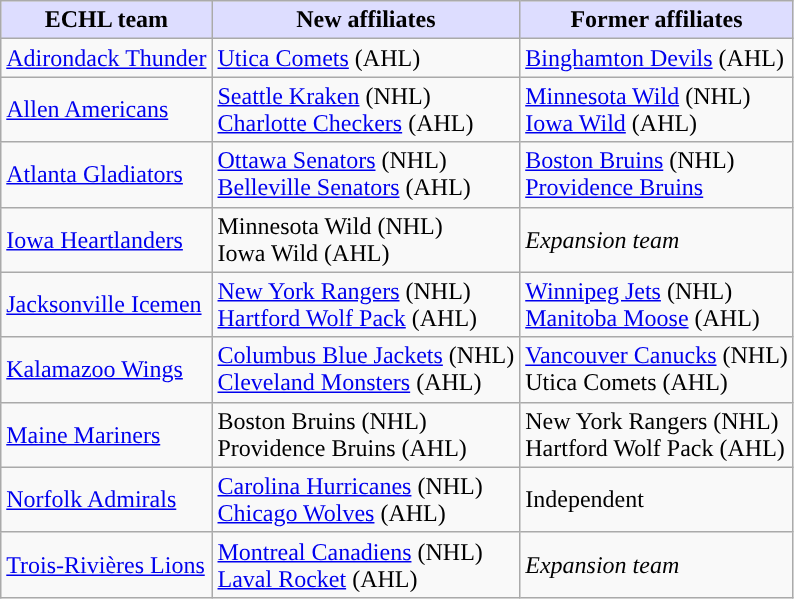<table class="wikitable">
<tr>
<th style="background:#ddf">ECHL team</th>
<th style="background:#ddf">New affiliates</th>
<th style="background:#ddf">Former affiliates</th>
</tr>
<tr>
<td><a href='#'>Adirondack Thunder</a></td>
<td><a href='#'>Utica Comets</a> (AHL)</td>
<td><a href='#'>Binghamton Devils</a> (AHL)</td>
</tr>
<tr>
<td><a href='#'>Allen Americans</a></td>
<td><a href='#'>Seattle Kraken</a> (NHL)<br><a href='#'>Charlotte Checkers</a> (AHL)</td>
<td><a href='#'>Minnesota Wild</a> (NHL)<br><a href='#'>Iowa Wild</a> (AHL)</td>
</tr>
<tr>
<td><a href='#'>Atlanta Gladiators</a></td>
<td><a href='#'>Ottawa Senators</a> (NHL)<br><a href='#'>Belleville Senators</a> (AHL)</td>
<td><a href='#'>Boston Bruins</a> (NHL)<br><a href='#'>Providence Bruins</a></td>
</tr>
<tr>
<td><a href='#'>Iowa Heartlanders</a></td>
<td>Minnesota Wild (NHL)<br>Iowa Wild (AHL)</td>
<td><em>Expansion team</em></td>
</tr>
<tr>
<td><a href='#'>Jacksonville Icemen</a></td>
<td><a href='#'>New York Rangers</a> (NHL)<br><a href='#'>Hartford Wolf Pack</a> (AHL)</td>
<td><a href='#'>Winnipeg Jets</a> (NHL)<br><a href='#'>Manitoba Moose</a> (AHL)</td>
</tr>
<tr>
<td><a href='#'>Kalamazoo Wings</a></td>
<td><a href='#'>Columbus Blue Jackets</a> (NHL)<br><a href='#'>Cleveland Monsters</a> (AHL)</td>
<td><a href='#'>Vancouver Canucks</a> (NHL)<br>Utica Comets (AHL)</td>
</tr>
<tr>
<td><a href='#'>Maine Mariners</a></td>
<td>Boston Bruins (NHL)<br>Providence Bruins (AHL)</td>
<td>New York Rangers (NHL)<br>Hartford Wolf Pack (AHL)</td>
</tr>
<tr>
<td><a href='#'>Norfolk Admirals</a></td>
<td><a href='#'>Carolina Hurricanes</a> (NHL)<br><a href='#'>Chicago Wolves</a> (AHL)</td>
<td>Independent</td>
</tr>
<tr>
<td><a href='#'>Trois-Rivières Lions</a></td>
<td><a href='#'>Montreal Canadiens</a> (NHL)<br><a href='#'>Laval Rocket</a> (AHL)</td>
<td><em>Expansion team</em></td>
</tr>
</table>
